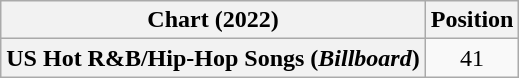<table class="wikitable plainrowheaders" style="text-align:center">
<tr>
<th scope="col">Chart (2022)</th>
<th scope="col">Position</th>
</tr>
<tr>
<th scope="row">US Hot R&B/Hip-Hop Songs (<em>Billboard</em>)</th>
<td>41</td>
</tr>
</table>
